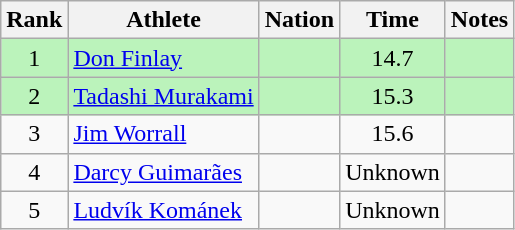<table class="wikitable sortable" style="text-align:center">
<tr>
<th>Rank</th>
<th>Athlete</th>
<th>Nation</th>
<th>Time</th>
<th>Notes</th>
</tr>
<tr bgcolor=bbf3bb>
<td>1</td>
<td align=left><a href='#'>Don Finlay</a></td>
<td align=left></td>
<td>14.7</td>
<td></td>
</tr>
<tr bgcolor=bbf3bb>
<td>2</td>
<td align=left><a href='#'>Tadashi Murakami</a></td>
<td align=left></td>
<td>15.3</td>
<td></td>
</tr>
<tr>
<td>3</td>
<td align=left><a href='#'>Jim Worrall</a></td>
<td align=left></td>
<td>15.6</td>
<td></td>
</tr>
<tr>
<td>4</td>
<td align=left><a href='#'>Darcy Guimarães</a></td>
<td align=left></td>
<td>Unknown</td>
<td></td>
</tr>
<tr>
<td>5</td>
<td align=left><a href='#'>Ludvík Kománek</a></td>
<td align=left></td>
<td>Unknown</td>
<td></td>
</tr>
</table>
